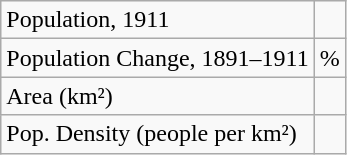<table class="wikitable">
<tr>
<td>Population, 1911</td>
<td></td>
</tr>
<tr>
<td>Population Change, 1891–1911</td>
<td>%</td>
</tr>
<tr>
<td>Area (km²)</td>
<td></td>
</tr>
<tr>
<td>Pop. Density (people per km²)</td>
<td></td>
</tr>
</table>
